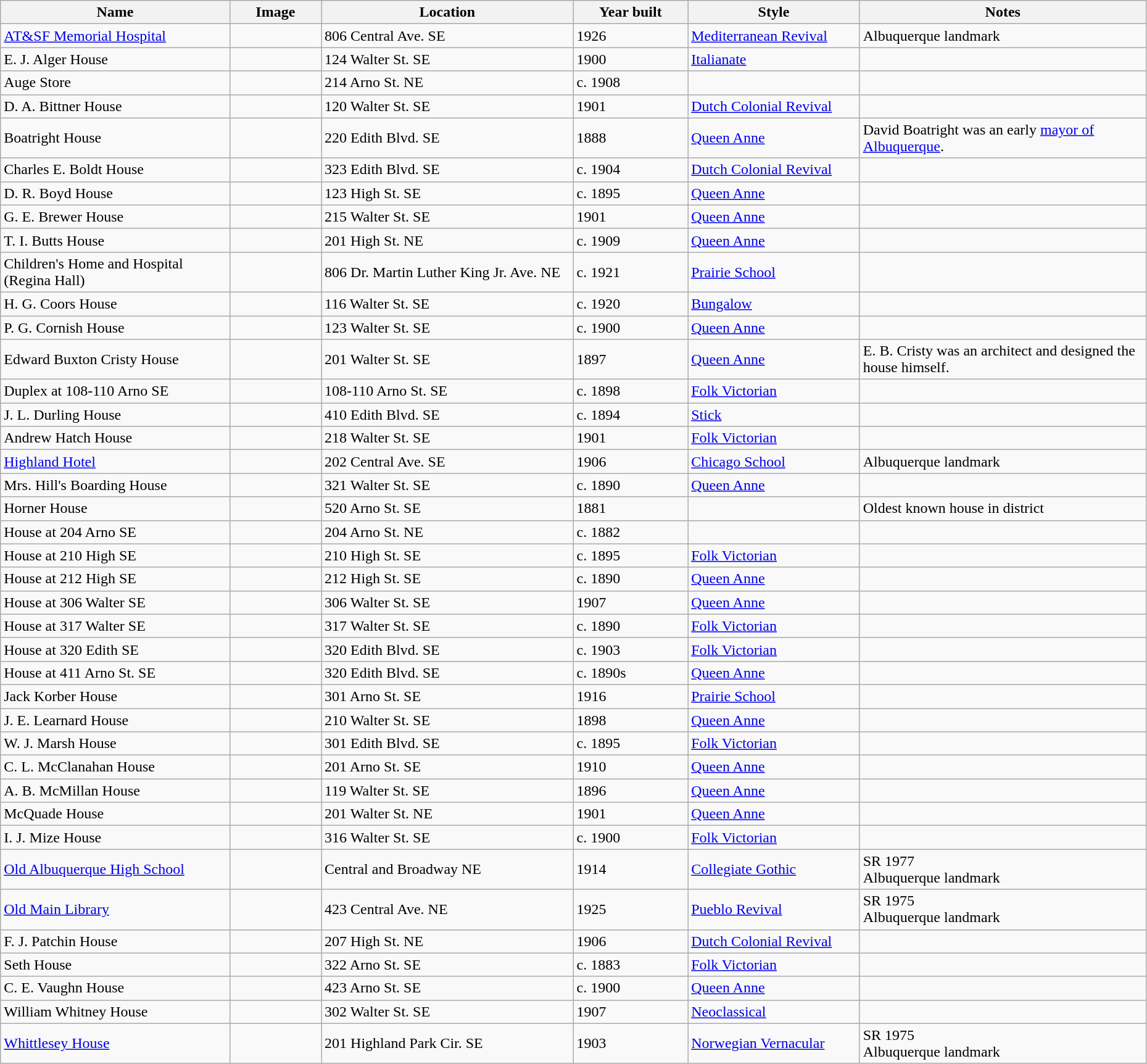<table class="wikitable sortable" align="center" style="width:98%">
<tr>
<th width = 20%>Name</th>
<th width = 8% class="unsortable">Image</th>
<th>Location</th>
<th width = 10%>Year built</th>
<th width = 15%>Style</th>
<th width = 25% class="unsortable">Notes</th>
</tr>
<tr ->
<td><a href='#'>AT&SF Memorial Hospital</a></td>
<td></td>
<td>806 Central Ave. SE<br><small></small></td>
<td>1926</td>
<td><a href='#'>Mediterranean Revival</a></td>
<td>Albuquerque landmark</td>
</tr>
<tr ->
<td>E. J. Alger House</td>
<td></td>
<td>124 Walter St. SE</td>
<td>1900</td>
<td><a href='#'>Italianate</a></td>
<td></td>
</tr>
<tr ->
<td>Auge Store</td>
<td></td>
<td>214 Arno St. NE</td>
<td>c. 1908</td>
<td></td>
<td></td>
</tr>
<tr ->
<td>D. A. Bittner House</td>
<td></td>
<td>120 Walter St. SE</td>
<td>1901</td>
<td><a href='#'>Dutch Colonial Revival</a></td>
<td></td>
</tr>
<tr ->
<td>Boatright House</td>
<td></td>
<td>220 Edith Blvd. SE</td>
<td>1888</td>
<td><a href='#'>Queen Anne</a></td>
<td>David Boatright was an early <a href='#'>mayor of Albuquerque</a>.</td>
</tr>
<tr ->
<td>Charles E. Boldt House</td>
<td></td>
<td>323 Edith Blvd. SE</td>
<td>c. 1904</td>
<td><a href='#'>Dutch Colonial Revival</a></td>
<td></td>
</tr>
<tr ->
<td>D. R. Boyd House</td>
<td></td>
<td>123 High St. SE</td>
<td>c. 1895</td>
<td><a href='#'>Queen Anne</a></td>
<td></td>
</tr>
<tr ->
<td>G. E. Brewer House</td>
<td></td>
<td>215 Walter St. SE</td>
<td>1901</td>
<td><a href='#'>Queen Anne</a></td>
<td></td>
</tr>
<tr ->
<td>T. I. Butts House</td>
<td></td>
<td>201 High St. NE</td>
<td>c. 1909</td>
<td><a href='#'>Queen Anne</a></td>
<td></td>
</tr>
<tr ->
<td>Children's Home and Hospital (Regina Hall)</td>
<td></td>
<td>806 Dr. Martin Luther King Jr. Ave. NE<br></td>
<td>c. 1921</td>
<td><a href='#'>Prairie School</a></td>
<td></td>
</tr>
<tr ->
<td>H. G. Coors House</td>
<td></td>
<td>116 Walter St. SE</td>
<td>c. 1920</td>
<td><a href='#'>Bungalow</a></td>
<td></td>
</tr>
<tr ->
<td>P. G. Cornish House</td>
<td></td>
<td>123 Walter St. SE</td>
<td>c. 1900</td>
<td><a href='#'>Queen Anne</a></td>
<td></td>
</tr>
<tr ->
<td>Edward Buxton Cristy House</td>
<td></td>
<td>201 Walter St. SE</td>
<td>1897</td>
<td><a href='#'>Queen Anne</a></td>
<td>E. B. Cristy was an architect and designed the house himself.</td>
</tr>
<tr ->
<td>Duplex at 108-110 Arno SE</td>
<td></td>
<td>108-110 Arno St. SE</td>
<td>c. 1898</td>
<td><a href='#'>Folk Victorian</a></td>
<td></td>
</tr>
<tr ->
<td>J. L. Durling House</td>
<td></td>
<td>410 Edith Blvd. SE</td>
<td>c. 1894</td>
<td><a href='#'>Stick</a></td>
<td></td>
</tr>
<tr ->
<td>Andrew Hatch House</td>
<td></td>
<td>218 Walter St. SE</td>
<td>1901</td>
<td><a href='#'>Folk Victorian</a></td>
<td></td>
</tr>
<tr ->
<td><a href='#'>Highland Hotel</a></td>
<td></td>
<td>202 Central Ave. SE<br><small></small></td>
<td>1906</td>
<td><a href='#'>Chicago School</a></td>
<td>Albuquerque landmark</td>
</tr>
<tr ->
<td>Mrs. Hill's Boarding House</td>
<td></td>
<td>321 Walter St. SE</td>
<td>c. 1890</td>
<td><a href='#'>Queen Anne</a></td>
<td></td>
</tr>
<tr ->
<td>Horner House</td>
<td></td>
<td>520 Arno St. SE</td>
<td>1881</td>
<td></td>
<td>Oldest known house in district</td>
</tr>
<tr ->
<td>House at 204 Arno SE</td>
<td></td>
<td>204 Arno St. NE</td>
<td>c. 1882</td>
<td></td>
<td></td>
</tr>
<tr ->
<td>House at 210 High SE</td>
<td></td>
<td>210 High St. SE</td>
<td>c. 1895</td>
<td><a href='#'>Folk Victorian</a></td>
<td></td>
</tr>
<tr ->
<td>House at 212 High SE</td>
<td></td>
<td>212 High St. SE</td>
<td>c. 1890</td>
<td><a href='#'>Queen Anne</a></td>
<td></td>
</tr>
<tr ->
<td>House at 306 Walter SE</td>
<td></td>
<td>306 Walter St. SE</td>
<td>1907</td>
<td><a href='#'>Queen Anne</a></td>
<td></td>
</tr>
<tr ->
<td>House at 317 Walter SE</td>
<td></td>
<td>317 Walter St. SE</td>
<td>c. 1890</td>
<td><a href='#'>Folk Victorian</a></td>
<td></td>
</tr>
<tr ->
<td>House at 320 Edith SE</td>
<td></td>
<td>320 Edith Blvd. SE</td>
<td>c. 1903</td>
<td><a href='#'>Folk Victorian</a></td>
<td></td>
</tr>
<tr ->
<td>House at 411 Arno St. SE</td>
<td></td>
<td>320 Edith Blvd. SE</td>
<td>c. 1890s</td>
<td><a href='#'>Queen Anne</a></td>
<td></td>
</tr>
<tr ->
<td>Jack Korber House</td>
<td></td>
<td>301 Arno St. SE</td>
<td>1916</td>
<td><a href='#'>Prairie School</a></td>
<td></td>
</tr>
<tr ->
<td>J. E. Learnard House</td>
<td></td>
<td>210 Walter St. SE</td>
<td>1898</td>
<td><a href='#'>Queen Anne</a></td>
<td></td>
</tr>
<tr ->
<td>W. J. Marsh House</td>
<td></td>
<td>301 Edith Blvd. SE</td>
<td>c. 1895</td>
<td><a href='#'>Folk Victorian</a></td>
<td></td>
</tr>
<tr ->
<td>C. L. McClanahan House</td>
<td></td>
<td>201 Arno St. SE</td>
<td>1910</td>
<td><a href='#'>Queen Anne</a></td>
<td></td>
</tr>
<tr ->
<td>A. B. McMillan House</td>
<td></td>
<td>119 Walter St. SE</td>
<td>1896</td>
<td><a href='#'>Queen Anne</a></td>
<td></td>
</tr>
<tr ->
<td>McQuade House</td>
<td></td>
<td>201 Walter St. NE</td>
<td>1901</td>
<td><a href='#'>Queen Anne</a></td>
<td></td>
</tr>
<tr ->
<td>I. J. Mize House</td>
<td></td>
<td>316 Walter St. SE</td>
<td>c. 1900</td>
<td><a href='#'>Folk Victorian</a></td>
<td></td>
</tr>
<tr ->
<td><a href='#'>Old Albuquerque High School</a></td>
<td></td>
<td>Central and Broadway NE<br><small></small></td>
<td>1914</td>
<td><a href='#'>Collegiate Gothic</a></td>
<td>SR 1977<br>Albuquerque landmark</td>
</tr>
<tr ->
<td><a href='#'>Old Main Library</a></td>
<td></td>
<td>423 Central Ave. NE<br><small></small></td>
<td>1925</td>
<td><a href='#'>Pueblo Revival</a></td>
<td>SR 1975<br>Albuquerque landmark</td>
</tr>
<tr ->
<td>F. J. Patchin House</td>
<td></td>
<td>207 High St. NE</td>
<td>1906</td>
<td><a href='#'>Dutch Colonial Revival</a></td>
<td></td>
</tr>
<tr ->
<td>Seth House</td>
<td></td>
<td>322 Arno St. SE</td>
<td>c. 1883</td>
<td><a href='#'>Folk Victorian</a></td>
<td></td>
</tr>
<tr ->
<td>C. E. Vaughn House</td>
<td></td>
<td>423 Arno St. SE</td>
<td>c. 1900</td>
<td><a href='#'>Queen Anne</a></td>
<td></td>
</tr>
<tr ->
<td>William Whitney House</td>
<td></td>
<td>302 Walter St. SE</td>
<td>1907</td>
<td><a href='#'>Neoclassical</a></td>
<td></td>
</tr>
<tr ->
<td><a href='#'>Whittlesey House</a></td>
<td></td>
<td>201 Highland Park Cir. SE<br><small></small></td>
<td>1903</td>
<td><a href='#'>Norwegian Vernacular</a></td>
<td>SR 1975<br>Albuquerque landmark</td>
</tr>
</table>
